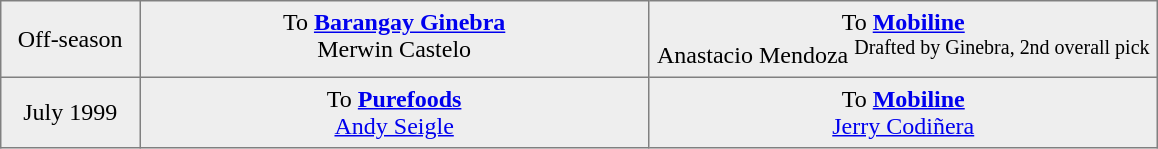<table cellpadding="5" border="1" style="border-collapse:collapse; text-align: center">
<tr bgcolor="eeeeee">
<td style="width:12%">Off-season</td>
<td valign="top" style="width:44%">To <strong><a href='#'>Barangay Ginebra</a></strong><br>Merwin Castelo</td>
<td valign="top" style="width:44%">To <strong><a href='#'>Mobiline</a></strong><br>Anastacio Mendoza <sup>Drafted by Ginebra, 2nd overall pick</sup></td>
</tr>
<tr bgcolor="eeeeee">
<td style="width:12%">July 1999 </td>
<td valign="top" style="width:44%">To <strong><a href='#'>Purefoods</a></strong><br><a href='#'>Andy Seigle</a></td>
<td valign="top" style="width:44%">To <strong><a href='#'>Mobiline</a></strong><br><a href='#'>Jerry Codiñera</a></td>
</tr>
</table>
